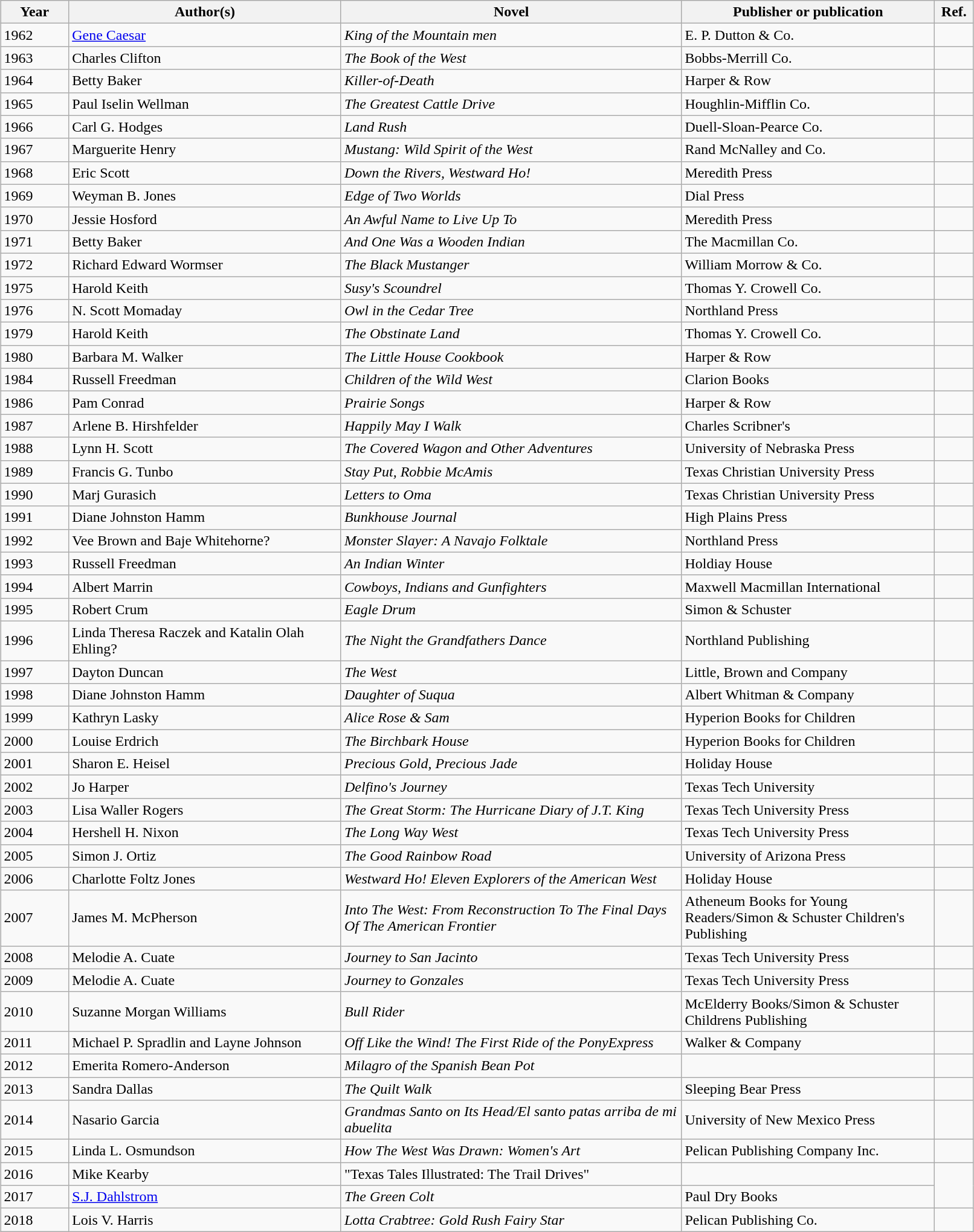<table class="sortable wikitable" width="85%" cellpadding="5" style="margin: 1em auto 1em auto">
<tr>
<th width="7%" scope="col">Year</th>
<th width="28%" scope="col">Author(s)</th>
<th width="35%" scope="col">Novel</th>
<th width="26%" scope="col">Publisher or publication</th>
<th width="4%" scope="col" class="unsortable">Ref.</th>
</tr>
<tr>
<td>1962</td>
<td><a href='#'>Gene Caesar</a></td>
<td><em>King of the Mountain men</em></td>
<td>E. P. Dutton & Co.</td>
<td></td>
</tr>
<tr>
<td>1963</td>
<td>Charles Clifton</td>
<td><em>The Book of the West</em></td>
<td>Bobbs-Merrill Co.</td>
<td></td>
</tr>
<tr>
<td>1964</td>
<td>Betty Baker</td>
<td><em>Killer-of-Death</em></td>
<td>Harper & Row</td>
<td></td>
</tr>
<tr>
<td>1965</td>
<td>Paul Iselin Wellman</td>
<td><em>The Greatest Cattle Drive</em></td>
<td>Houghlin-Mifflin Co.</td>
<td></td>
</tr>
<tr>
<td>1966</td>
<td>Carl G. Hodges</td>
<td><em>Land Rush</em></td>
<td>Duell-Sloan-Pearce Co.</td>
<td></td>
</tr>
<tr>
<td>1967</td>
<td>Marguerite Henry</td>
<td><em>Mustang: Wild Spirit of the West</em></td>
<td>Rand McNalley and Co.</td>
<td></td>
</tr>
<tr>
<td>1968</td>
<td>Eric Scott</td>
<td><em>Down the Rivers, Westward Ho!</em></td>
<td>Meredith Press</td>
<td></td>
</tr>
<tr>
<td>1969</td>
<td>Weyman B. Jones</td>
<td><em>Edge of Two Worlds</em></td>
<td>Dial Press</td>
<td></td>
</tr>
<tr>
<td>1970</td>
<td>Jessie Hosford</td>
<td><em>An Awful Name to Live Up To</em></td>
<td>Meredith Press</td>
<td></td>
</tr>
<tr>
<td>1971</td>
<td>Betty Baker</td>
<td><em>And One Was a Wooden Indian</em></td>
<td>The Macmillan Co.</td>
<td></td>
</tr>
<tr>
<td>1972</td>
<td>Richard Edward Wormser</td>
<td><em>The Black Mustanger</em></td>
<td>William Morrow & Co.</td>
<td></td>
</tr>
<tr>
<td>1975</td>
<td>Harold Keith</td>
<td><em>Susy's Scoundrel</em></td>
<td>Thomas Y. Crowell Co.</td>
<td></td>
</tr>
<tr>
<td>1976</td>
<td>N. Scott Momaday</td>
<td><em>Owl in the Cedar Tree</em></td>
<td>Northland Press</td>
<td></td>
</tr>
<tr>
<td>1979</td>
<td>Harold Keith</td>
<td><em>The Obstinate Land</em></td>
<td>Thomas Y. Crowell Co.</td>
<td></td>
</tr>
<tr>
<td>1980</td>
<td>Barbara M. Walker</td>
<td><em>The Little House Cookbook</em></td>
<td>Harper & Row</td>
<td></td>
</tr>
<tr>
<td>1984</td>
<td>Russell Freedman</td>
<td><em>Children of the Wild West</em></td>
<td>Clarion Books</td>
<td></td>
</tr>
<tr>
<td>1986</td>
<td>Pam Conrad</td>
<td><em>Prairie Songs</em></td>
<td>Harper & Row</td>
<td></td>
</tr>
<tr>
<td>1987</td>
<td>Arlene B. Hirshfelder</td>
<td><em>Happily May I Walk</em></td>
<td>Charles Scribner's</td>
<td></td>
</tr>
<tr>
<td>1988</td>
<td>Lynn H. Scott</td>
<td><em>The Covered Wagon and Other Adventures</em></td>
<td>University of Nebraska Press</td>
<td></td>
</tr>
<tr>
<td>1989</td>
<td>Francis G. Tunbo</td>
<td><em>Stay Put, Robbie McAmis</em></td>
<td>Texas Christian University Press</td>
<td></td>
</tr>
<tr>
<td>1990</td>
<td>Marj Gurasich</td>
<td><em>Letters to Oma</em></td>
<td>Texas Christian University Press</td>
<td></td>
</tr>
<tr>
<td>1991</td>
<td>Diane Johnston Hamm</td>
<td><em>Bunkhouse Journal</em></td>
<td>High Plains Press</td>
<td></td>
</tr>
<tr>
<td>1992</td>
<td>Vee Brown and Baje Whitehorne?</td>
<td><em>Monster Slayer: A Navajo Folktale</em></td>
<td>Northland Press</td>
<td></td>
</tr>
<tr>
<td>1993</td>
<td>Russell Freedman</td>
<td><em>An Indian Winter</em></td>
<td>Holdiay House</td>
<td></td>
</tr>
<tr>
<td>1994</td>
<td>Albert Marrin</td>
<td><em>Cowboys, Indians and Gunfighters</em></td>
<td>Maxwell Macmillan International</td>
<td></td>
</tr>
<tr>
<td>1995</td>
<td>Robert Crum</td>
<td><em>Eagle Drum</em></td>
<td>Simon & Schuster</td>
<td></td>
</tr>
<tr>
<td>1996</td>
<td>Linda Theresa Raczek and Katalin Olah Ehling?</td>
<td><em>The Night the Grandfathers Dance</em></td>
<td>Northland Publishing</td>
<td></td>
</tr>
<tr>
<td>1997</td>
<td>Dayton Duncan</td>
<td><em>The West</em></td>
<td>Little, Brown and Company</td>
<td></td>
</tr>
<tr>
<td>1998</td>
<td>Diane Johnston Hamm</td>
<td><em>Daughter of Suqua</em></td>
<td>Albert Whitman & Company</td>
<td></td>
</tr>
<tr>
<td>1999</td>
<td>Kathryn Lasky</td>
<td><em>Alice Rose & Sam</em></td>
<td>Hyperion Books for Children</td>
<td></td>
</tr>
<tr>
<td>2000</td>
<td>Louise Erdrich</td>
<td><em>The Birchbark House</em></td>
<td>Hyperion Books for Children</td>
<td></td>
</tr>
<tr>
<td>2001</td>
<td>Sharon E. Heisel</td>
<td><em>Precious Gold, Precious Jade</em></td>
<td>Holiday House</td>
<td></td>
</tr>
<tr>
<td>2002</td>
<td>Jo Harper</td>
<td><em>Delfino's Journey</em></td>
<td>Texas Tech University</td>
<td></td>
</tr>
<tr>
<td>2003</td>
<td>Lisa Waller Rogers</td>
<td><em>The Great Storm: The Hurricane Diary of J.T. King</em></td>
<td>Texas Tech University Press</td>
<td></td>
</tr>
<tr>
<td>2004</td>
<td>Hershell H. Nixon</td>
<td><em>The Long Way West</em></td>
<td>Texas Tech University Press</td>
<td></td>
</tr>
<tr>
<td>2005</td>
<td>Simon J. Ortiz</td>
<td><em>The Good Rainbow Road</em></td>
<td>University of Arizona Press</td>
<td></td>
</tr>
<tr>
<td>2006</td>
<td>Charlotte Foltz Jones</td>
<td><em>Westward Ho! Eleven Explorers of the American West</em></td>
<td>Holiday House</td>
<td></td>
</tr>
<tr>
<td>2007</td>
<td>James M. McPherson</td>
<td><em>Into The West: From Reconstruction To The Final Days Of The American Frontier</em></td>
<td>Atheneum Books for Young Readers/Simon & Schuster Children's Publishing</td>
<td></td>
</tr>
<tr>
<td>2008</td>
<td>Melodie A. Cuate</td>
<td><em>Journey to San Jacinto</em></td>
<td>Texas Tech University Press</td>
<td></td>
</tr>
<tr>
<td>2009</td>
<td>Melodie A. Cuate</td>
<td><em>Journey to Gonzales</em></td>
<td>Texas Tech University Press</td>
<td></td>
</tr>
<tr>
<td>2010</td>
<td>Suzanne Morgan Williams</td>
<td><em>Bull Rider</em></td>
<td>McElderry Books/Simon & Schuster Childrens Publishing</td>
<td></td>
</tr>
<tr>
<td>2011</td>
<td>Michael P. Spradlin and Layne Johnson</td>
<td><em>Off Like the Wind! The First Ride of the PonyExpress</em></td>
<td>Walker & Company</td>
<td></td>
</tr>
<tr>
<td>2012</td>
<td>Emerita Romero-Anderson</td>
<td><em>Milagro of the Spanish Bean Pot</em></td>
<td></td>
</tr>
<tr>
<td>2013</td>
<td>Sandra Dallas</td>
<td><em>The Quilt Walk</em></td>
<td>Sleeping Bear Press</td>
<td></td>
</tr>
<tr>
<td>2014</td>
<td>Nasario Garcia</td>
<td><em>Grandmas Santo on Its Head/El santo patas arriba de mi abuelita</em></td>
<td>University of New Mexico Press</td>
<td></td>
</tr>
<tr>
<td>2015</td>
<td>Linda L. Osmundson</td>
<td><em>How The West Was Drawn: Women's Art</em></td>
<td>Pelican Publishing Company Inc.</td>
<td></td>
</tr>
<tr>
<td>2016</td>
<td>Mike Kearby</td>
<td>"Texas Tales Illustrated: The Trail Drives"</td>
<td></td>
</tr>
<tr>
<td>2017</td>
<td><a href='#'>S.J. Dahlstrom</a></td>
<td><em>The Green Colt</em></td>
<td>Paul Dry Books</td>
</tr>
<tr>
<td>2018</td>
<td>Lois V. Harris</td>
<td><em>Lotta Crabtree: Gold Rush Fairy Star</em></td>
<td>Pelican Publishing Co.</td>
<td></td>
</tr>
</table>
